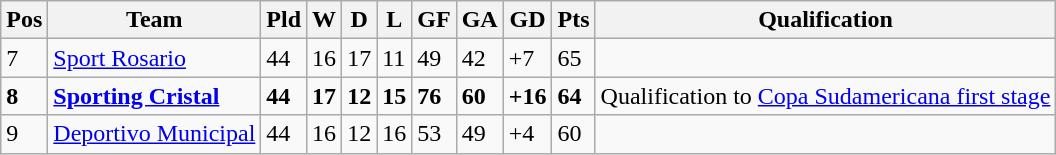<table class="wikitable">
<tr>
<th>Pos</th>
<th><strong>Team</strong></th>
<th><strong>Pld</strong></th>
<th>W</th>
<th>D</th>
<th>L</th>
<th>GF</th>
<th>GA</th>
<th>GD</th>
<th>Pts</th>
<th><strong>Qualification</strong></th>
</tr>
<tr>
<td>7</td>
<td><a href='#'>Sport Rosario</a></td>
<td>44</td>
<td>16</td>
<td>17</td>
<td>11</td>
<td>49</td>
<td>42</td>
<td>+7</td>
<td>65</td>
<td></td>
</tr>
<tr>
<td><strong>8</strong></td>
<td><strong><a href='#'>Sporting Cristal</a></strong></td>
<td><strong>44</strong></td>
<td><strong>17</strong></td>
<td><strong>12</strong></td>
<td><strong>15</strong></td>
<td><strong>76</strong></td>
<td><strong>60</strong></td>
<td><strong>+16</strong></td>
<td><strong>64</strong></td>
<td>Qualification to <a href='#'>Copa Sudamericana first stage</a></td>
</tr>
<tr>
<td>9</td>
<td><a href='#'>Deportivo Municipal</a></td>
<td>44</td>
<td>16</td>
<td>12</td>
<td>16</td>
<td>53</td>
<td>49</td>
<td>+4</td>
<td>60</td>
<td></td>
</tr>
</table>
